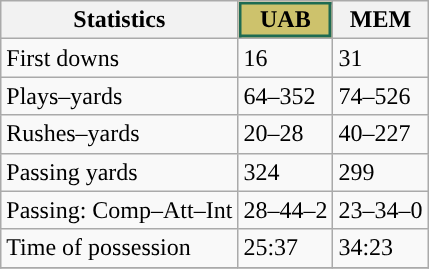<table class="wikitable" style="float: left;">
<tr>
<th>Statistics</th>
<th style="background-color:#CDC26C;color:#000000;box-shadow: inset 2px 2px 0 #1E6B52, inset -2px -2px 0 #1E6B52">UAB</th>
<th>MEM</th>
</tr>
<tr>
<td>First downs</td>
<td>16</td>
<td>31</td>
</tr>
<tr>
<td>Plays–yards</td>
<td>64–352</td>
<td>74–526</td>
</tr>
<tr>
<td>Rushes–yards</td>
<td>20–28</td>
<td>40–227</td>
</tr>
<tr>
<td>Passing yards</td>
<td>324</td>
<td>299</td>
</tr>
<tr>
<td>Passing: Comp–Att–Int</td>
<td>28–44–2</td>
<td>23–34–0</td>
</tr>
<tr>
<td>Time of possession</td>
<td>25:37</td>
<td>34:23</td>
</tr>
<tr>
</tr>
</table>
